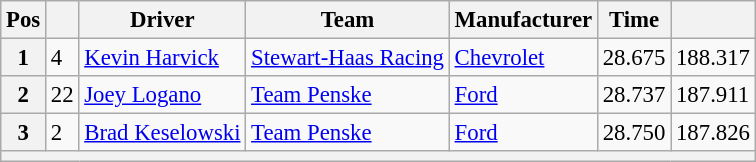<table class="wikitable" style="font-size:95%">
<tr>
<th>Pos</th>
<th></th>
<th>Driver</th>
<th>Team</th>
<th>Manufacturer</th>
<th>Time</th>
<th></th>
</tr>
<tr>
<th>1</th>
<td>4</td>
<td><a href='#'>Kevin Harvick</a></td>
<td><a href='#'>Stewart-Haas Racing</a></td>
<td><a href='#'>Chevrolet</a></td>
<td>28.675</td>
<td>188.317</td>
</tr>
<tr>
<th>2</th>
<td>22</td>
<td><a href='#'>Joey Logano</a></td>
<td><a href='#'>Team Penske</a></td>
<td><a href='#'>Ford</a></td>
<td>28.737</td>
<td>187.911</td>
</tr>
<tr>
<th>3</th>
<td>2</td>
<td><a href='#'>Brad Keselowski</a></td>
<td><a href='#'>Team Penske</a></td>
<td><a href='#'>Ford</a></td>
<td>28.750</td>
<td>187.826</td>
</tr>
<tr>
<th colspan="7"></th>
</tr>
</table>
